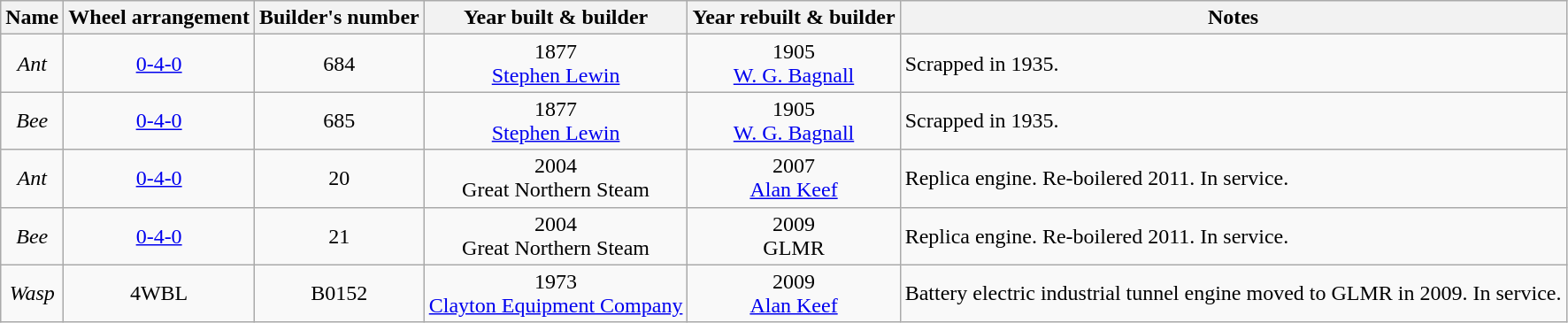<table class="wikitable">
<tr>
<th>Name</th>
<th>Wheel arrangement</th>
<th>Builder's number</th>
<th>Year built & builder</th>
<th>Year rebuilt & builder</th>
<th>Notes</th>
</tr>
<tr>
<td align="center"><em>Ant</em></td>
<td align="center"><a href='#'>0-4-0</a></td>
<td align="center">684</td>
<td align="center">1877<br><a href='#'>Stephen Lewin</a></td>
<td align="center">1905<br><a href='#'>W. G. Bagnall</a></td>
<td>Scrapped in 1935.</td>
</tr>
<tr>
<td align="center"><em>Bee</em></td>
<td align="center"><a href='#'>0-4-0</a></td>
<td align="center">685</td>
<td align="center">1877<br><a href='#'>Stephen Lewin</a></td>
<td align="center">1905<br><a href='#'>W. G. Bagnall</a></td>
<td>Scrapped in 1935.</td>
</tr>
<tr>
<td align="center"><em>Ant</em></td>
<td align="center"><a href='#'>0-4-0</a></td>
<td align="center">20</td>
<td align="center">2004<br>Great Northern Steam</td>
<td align="center">2007<br><a href='#'>Alan Keef</a></td>
<td>Replica engine. Re-boilered 2011. In service.</td>
</tr>
<tr>
<td align="center"><em>Bee</em></td>
<td align="center"><a href='#'>0-4-0</a></td>
<td align="center">21</td>
<td align="center">2004<br>Great Northern Steam</td>
<td align="center">2009<br>GLMR</td>
<td>Replica engine. Re-boilered 2011. In service.</td>
</tr>
<tr>
<td align="center"><em>Wasp</em></td>
<td align="center">4WBL</td>
<td align="center">B0152</td>
<td align="center">1973<br><a href='#'>Clayton Equipment Company</a></td>
<td align="center">2009<br><a href='#'>Alan Keef</a></td>
<td>Battery electric industrial tunnel engine moved to GLMR in 2009. In service.</td>
</tr>
</table>
